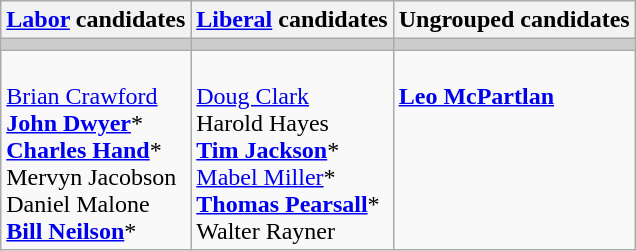<table class="wikitable">
<tr>
<th><a href='#'>Labor</a> candidates</th>
<th><a href='#'>Liberal</a> candidates</th>
<th>Ungrouped candidates</th>
</tr>
<tr bgcolor="#cccccc">
<td></td>
<td></td>
<td></td>
</tr>
<tr>
<td><br><a href='#'>Brian Crawford</a><br>
<strong><a href='#'>John Dwyer</a></strong>*<br>
<strong><a href='#'>Charles Hand</a></strong>*<br>
Mervyn Jacobson<br>
Daniel Malone<br>
<strong><a href='#'>Bill Neilson</a></strong>*</td>
<td><br><a href='#'>Doug Clark</a><br>
Harold Hayes<br>
<strong><a href='#'>Tim Jackson</a></strong>*<br>
<a href='#'>Mabel Miller</a>*<br>
<strong><a href='#'>Thomas Pearsall</a></strong>*<br>
Walter Rayner</td>
<td valign=top><br><strong><a href='#'>Leo McPartlan</a></strong></td>
</tr>
</table>
